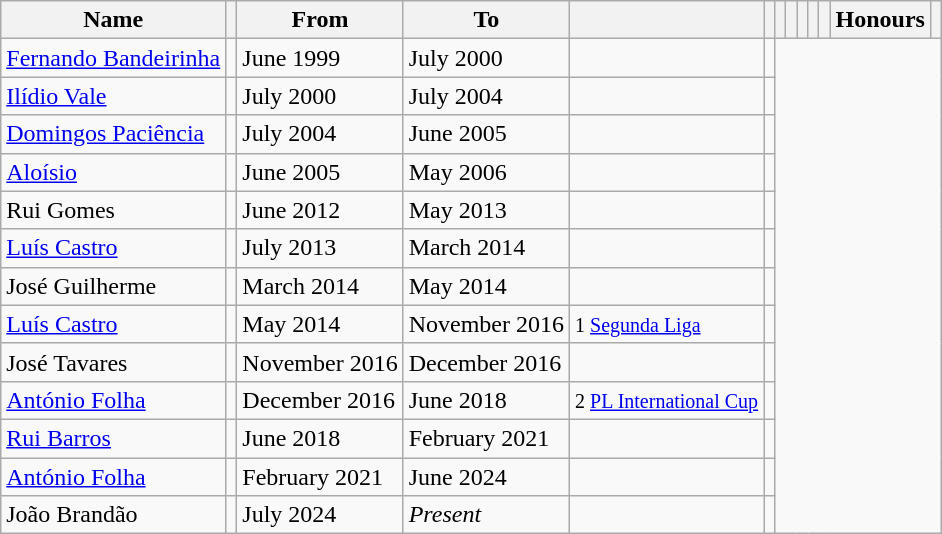<table class="sortable wikitable" style="text-align: center;">
<tr>
<th>Name</th>
<th></th>
<th>From</th>
<th class="unsortable">To</th>
<th></th>
<th></th>
<th></th>
<th></th>
<th></th>
<th></th>
<th></th>
<th class="unsortable">Honours</th>
<th class="unsortable"></th>
</tr>
<tr>
<td align=left><a href='#'>Fernando Bandeirinha</a></td>
<td align=center></td>
<td align=left>June 1999</td>
<td align=left>July 2000<br></td>
<td align=left></td>
<td></td>
</tr>
<tr>
<td align=left><a href='#'>Ilídio Vale</a></td>
<td align=center></td>
<td align=left>July 2000</td>
<td align=left>July 2004<br></td>
<td align=left></td>
<td></td>
</tr>
<tr>
<td align=left><a href='#'>Domingos Paciência</a></td>
<td align=center></td>
<td align=left>July 2004</td>
<td align=left>June 2005<br></td>
<td align=left></td>
<td></td>
</tr>
<tr>
<td align=left><a href='#'>Aloísio</a></td>
<td align=center></td>
<td align=left>June 2005</td>
<td align=left>May 2006<br></td>
<td align=left></td>
<td></td>
</tr>
<tr>
<td align=left>Rui Gomes</td>
<td align=center></td>
<td align=left>June 2012</td>
<td align=left>May 2013<br></td>
<td align=left></td>
<td></td>
</tr>
<tr>
<td align=left><a href='#'>Luís Castro</a></td>
<td align=center></td>
<td align=left>July 2013</td>
<td align=left>March 2014<br></td>
<td align=left></td>
<td></td>
</tr>
<tr>
<td align=left>José Guilherme</td>
<td align=center></td>
<td align=left>March 2014</td>
<td align=left>May 2014<br></td>
<td align=left></td>
<td></td>
</tr>
<tr>
<td align=left><a href='#'>Luís Castro</a></td>
<td align=center></td>
<td align=left>May 2014</td>
<td align=left>November 2016<br></td>
<td align=left><small>1 <a href='#'>Segunda Liga</a></small></td>
<td></td>
</tr>
<tr>
<td align=left>José Tavares</td>
<td align=center></td>
<td align=left>November 2016</td>
<td align=left>December 2016<br></td>
<td align=left></td>
<td></td>
</tr>
<tr>
<td align=left><a href='#'>António Folha</a></td>
<td align=center></td>
<td align=left>December 2016</td>
<td align=left>June 2018<br></td>
<td align=left><small>2 <a href='#'>PL International Cup</a></small></td>
<td></td>
</tr>
<tr>
<td align=left><a href='#'>Rui Barros</a></td>
<td align=center></td>
<td align=left>June 2018</td>
<td align=left>February 2021<br></td>
<td align=left></td>
<td></td>
</tr>
<tr>
<td align=left><a href='#'>António Folha</a></td>
<td align=center></td>
<td align=left>February 2021</td>
<td align=left>June 2024<br></td>
<td align=left></td>
<td></td>
</tr>
<tr>
<td align=left>João Brandão</td>
<td align=center></td>
<td align=left>July 2024</td>
<td align=left><em>Present</em><br></td>
<td align=left></td>
<td></td>
</tr>
</table>
